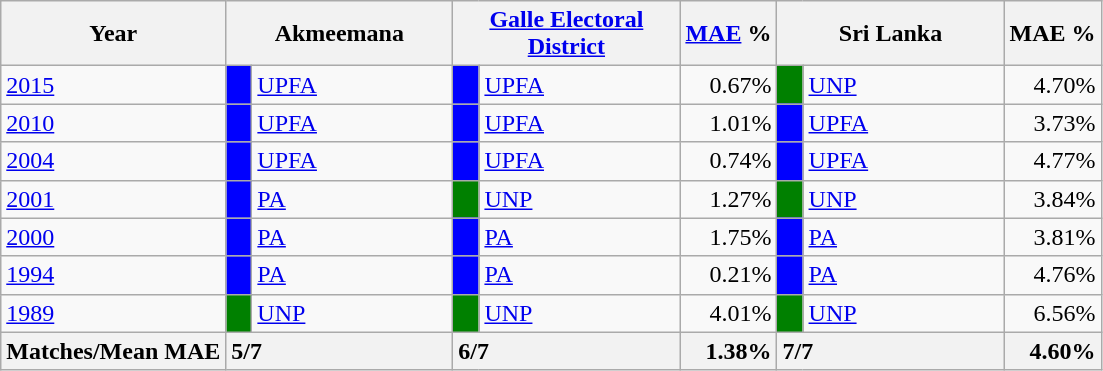<table class="wikitable">
<tr>
<th>Year</th>
<th colspan="2" width="144px">Akmeemana</th>
<th colspan="2" width="144px"><a href='#'>Galle Electoral District</a></th>
<th><a href='#'>MAE</a> %</th>
<th colspan="2" width="144px">Sri Lanka</th>
<th>MAE %</th>
</tr>
<tr>
<td><a href='#'>2015</a></td>
<td style="background-color:blue;" width="10px"></td>
<td style="text-align:left;"><a href='#'>UPFA</a></td>
<td style="background-color:blue;" width="10px"></td>
<td style="text-align:left;"><a href='#'>UPFA</a></td>
<td style="text-align:right;">0.67%</td>
<td style="background-color:green;" width="10px"></td>
<td style="text-align:left;"><a href='#'>UNP</a></td>
<td style="text-align:right;">4.70%</td>
</tr>
<tr>
<td><a href='#'>2010</a></td>
<td style="background-color:blue;" width="10px"></td>
<td style="text-align:left;"><a href='#'>UPFA</a></td>
<td style="background-color:blue;" width="10px"></td>
<td style="text-align:left;"><a href='#'>UPFA</a></td>
<td style="text-align:right;">1.01%</td>
<td style="background-color:blue;" width="10px"></td>
<td style="text-align:left;"><a href='#'>UPFA</a></td>
<td style="text-align:right;">3.73%</td>
</tr>
<tr>
<td><a href='#'>2004</a></td>
<td style="background-color:blue;" width="10px"></td>
<td style="text-align:left;"><a href='#'>UPFA</a></td>
<td style="background-color:blue;" width="10px"></td>
<td style="text-align:left;"><a href='#'>UPFA</a></td>
<td style="text-align:right;">0.74%</td>
<td style="background-color:blue;" width="10px"></td>
<td style="text-align:left;"><a href='#'>UPFA</a></td>
<td style="text-align:right;">4.77%</td>
</tr>
<tr>
<td><a href='#'>2001</a></td>
<td style="background-color:blue;" width="10px"></td>
<td style="text-align:left;"><a href='#'>PA</a></td>
<td style="background-color:green;" width="10px"></td>
<td style="text-align:left;"><a href='#'>UNP</a></td>
<td style="text-align:right;">1.27%</td>
<td style="background-color:green;" width="10px"></td>
<td style="text-align:left;"><a href='#'>UNP</a></td>
<td style="text-align:right;">3.84%</td>
</tr>
<tr>
<td><a href='#'>2000</a></td>
<td style="background-color:blue;" width="10px"></td>
<td style="text-align:left;"><a href='#'>PA</a></td>
<td style="background-color:blue;" width="10px"></td>
<td style="text-align:left;"><a href='#'>PA</a></td>
<td style="text-align:right;">1.75%</td>
<td style="background-color:blue;" width="10px"></td>
<td style="text-align:left;"><a href='#'>PA</a></td>
<td style="text-align:right;">3.81%</td>
</tr>
<tr>
<td><a href='#'>1994</a></td>
<td style="background-color:blue;" width="10px"></td>
<td style="text-align:left;"><a href='#'>PA</a></td>
<td style="background-color:blue;" width="10px"></td>
<td style="text-align:left;"><a href='#'>PA</a></td>
<td style="text-align:right;">0.21%</td>
<td style="background-color:blue;" width="10px"></td>
<td style="text-align:left;"><a href='#'>PA</a></td>
<td style="text-align:right;">4.76%</td>
</tr>
<tr>
<td><a href='#'>1989</a></td>
<td style="background-color:green;" width="10px"></td>
<td style="text-align:left;"><a href='#'>UNP</a></td>
<td style="background-color:green;" width="10px"></td>
<td style="text-align:left;"><a href='#'>UNP</a></td>
<td style="text-align:right;">4.01%</td>
<td style="background-color:green;" width="10px"></td>
<td style="text-align:left;"><a href='#'>UNP</a></td>
<td style="text-align:right;">6.56%</td>
</tr>
<tr>
<th>Matches/Mean MAE</th>
<th style="text-align:left;"colspan="2" width="144px">5/7</th>
<th style="text-align:left;"colspan="2" width="144px">6/7</th>
<th style="text-align:right;">1.38%</th>
<th style="text-align:left;"colspan="2" width="144px">7/7</th>
<th style="text-align:right;">4.60%</th>
</tr>
</table>
